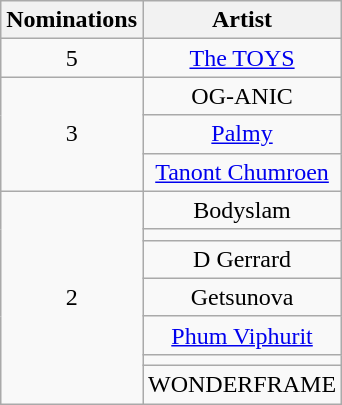<table class="wikitable plainrowheaders" style="text-align:center;">
<tr>
<th scope="col" style="width:55px;">Nominations</th>
<th scope="col" style="text-align:center;">Artist</th>
</tr>
<tr>
<td scope=row style="text-align:center">5</td>
<td><a href='#'>The TOYS</a></td>
</tr>
<tr>
<td scope=row rowspan="3" style="text-align:center">3</td>
<td>OG-ANIC</td>
</tr>
<tr>
<td><a href='#'>Palmy</a></td>
</tr>
<tr>
<td><a href='#'>Tanont Chumroen</a></td>
</tr>
<tr>
<td scope=row rowspan="7" style="text-align:center">2</td>
<td>Bodyslam</td>
</tr>
<tr>
<td></td>
</tr>
<tr>
<td>D Gerrard</td>
</tr>
<tr>
<td>Getsunova</td>
</tr>
<tr>
<td><a href='#'>Phum Viphurit</a></td>
</tr>
<tr>
<td></td>
</tr>
<tr>
<td>WONDERFRAME</td>
</tr>
</table>
